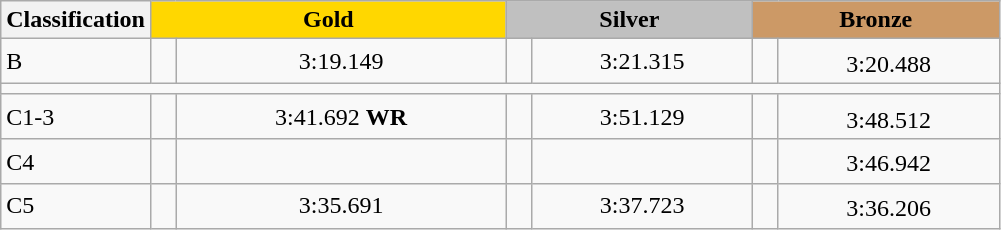<table class=wikitable style="font-size:100%">
<tr>
<th rowspan="1" width="15%">Classification</th>
<th colspan="2" style="background:gold;">Gold</th>
<th colspan="2" style="background:silver;">Silver</th>
<th colspan="2" style="background:#CC9966;">Bronze</th>
</tr>
<tr>
<td>B <br></td>
<td></td>
<td align="center">3:19.149</td>
<td></td>
<td align="center">3:21.315</td>
<td></td>
<td align="center">3:20.488 <sup></sup></td>
</tr>
<tr>
<td colspan="7"></td>
</tr>
<tr>
<td>C1-3 <br></td>
<td></td>
<td align="center">3:41.692 <strong>WR</strong></td>
<td></td>
<td align="center">3:51.129</td>
<td></td>
<td align="center">3:48.512 <sup></sup></td>
</tr>
<tr>
<td>C4 <br></td>
<td></td>
<td align="center"></td>
<td></td>
<td align="center"></td>
<td></td>
<td align="center">3:46.942 <sup></sup></td>
</tr>
<tr>
<td>C5 <br></td>
<td></td>
<td align="center">3:35.691</td>
<td></td>
<td align="center">3:37.723</td>
<td></td>
<td align="center">3:36.206 <sup></sup></td>
</tr>
</table>
